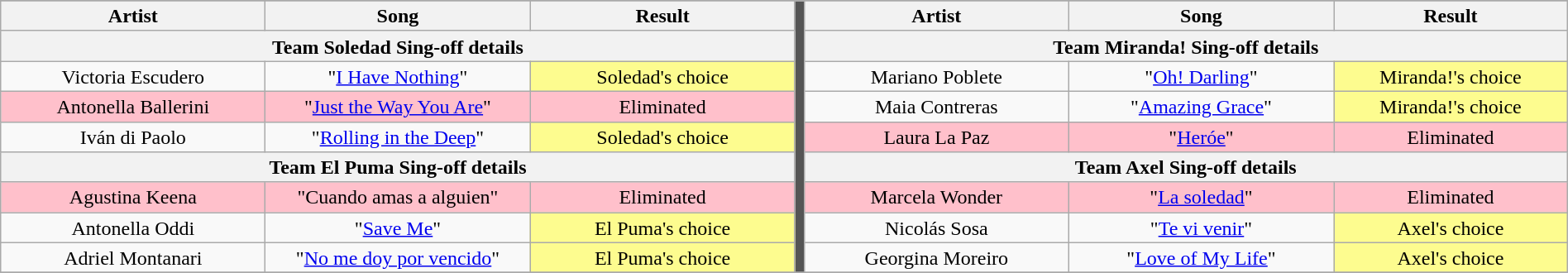<table class="wikitable" style="text-align:center; line-height:17px; width:100%;">
<tr>
</tr>
<tr>
<th width="17%">Artist</th>
<th width="17%">Song</th>
<th width="17%">Result</th>
<td rowspan="9" style="background:#555555;"></td>
<th width="17%">Artist</th>
<th width="17%">Song</th>
<th width="17%">Result</th>
</tr>
<tr>
<th scope="col" width="50%" colspan="3">Team Soledad Sing-off details</th>
<th scope="col" width="50%" colspan="3">Team Miranda! Sing-off details</th>
</tr>
<tr>
<td>Victoria Escudero</td>
<td>"<a href='#'>I Have Nothing</a>"</td>
<td style="background:#fdfc8f;">Soledad's choice</td>
<td>Mariano Poblete</td>
<td>"<a href='#'>Oh! Darling</a>"</td>
<td style="background:#fdfc8f;">Miranda!'s choice</td>
</tr>
<tr>
<td style="background:pink;">Antonella Ballerini</td>
<td style="background:pink;">"<a href='#'>Just the Way You Are</a>"</td>
<td style="background:pink;">Eliminated</td>
<td>Maia Contreras</td>
<td>"<a href='#'>Amazing Grace</a>"</td>
<td style="background:#fdfc8f;">Miranda!'s choice</td>
</tr>
<tr>
<td>Iván di Paolo</td>
<td>"<a href='#'>Rolling in the Deep</a>"</td>
<td style="background:#fdfc8f;">Soledad's choice</td>
<td style="background:pink;">Laura La Paz</td>
<td style="background:pink;">"<a href='#'>Heróe</a>"</td>
<td style="background:pink;">Eliminated</td>
</tr>
<tr>
<th scope="col" width="50%" colspan="3">Team El Puma Sing-off details</th>
<th scope="col" width="50%" colspan="3">Team Axel Sing-off details</th>
</tr>
<tr>
<td style="background:pink;">Agustina Keena</td>
<td style="background:pink;">"Cuando amas a alguien"</td>
<td style="background:pink;">Eliminated</td>
<td style="background:pink;">Marcela Wonder</td>
<td style="background:pink;">"<a href='#'>La soledad</a>"</td>
<td style="background:pink;">Eliminated</td>
</tr>
<tr>
<td>Antonella Oddi</td>
<td>"<a href='#'>Save Me</a>"</td>
<td style="background:#fdfc8f;">El Puma's choice</td>
<td>Nicolás Sosa</td>
<td>"<a href='#'>Te vi venir</a>"</td>
<td style="background:#fdfc8f;">Axel's choice</td>
</tr>
<tr>
<td>Adriel Montanari</td>
<td>"<a href='#'>No me doy por vencido</a>"</td>
<td style="background:#fdfc8f;">El Puma's choice</td>
<td>Georgina Moreiro</td>
<td>"<a href='#'>Love of My Life</a>"</td>
<td style="background:#fdfc8f;">Axel's choice</td>
</tr>
<tr>
</tr>
</table>
